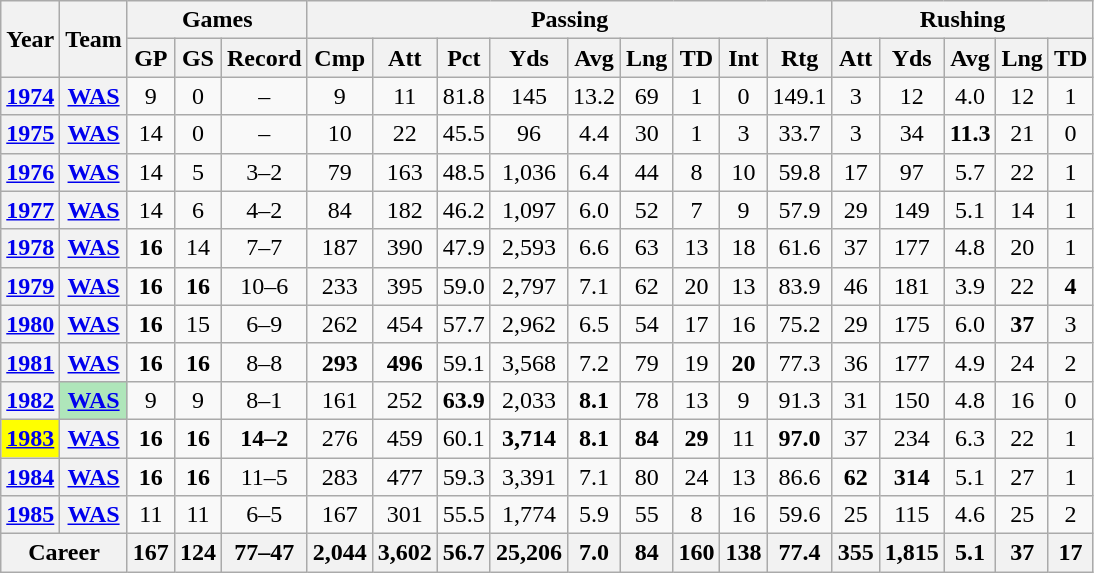<table class="wikitable" style="text-align:center;">
<tr>
<th rowspan="2">Year</th>
<th rowspan="2">Team</th>
<th colspan="3">Games</th>
<th colspan="9">Passing</th>
<th colspan="5">Rushing</th>
</tr>
<tr>
<th>GP</th>
<th>GS</th>
<th>Record</th>
<th>Cmp</th>
<th>Att</th>
<th>Pct</th>
<th>Yds</th>
<th>Avg</th>
<th>Lng</th>
<th>TD</th>
<th>Int</th>
<th>Rtg</th>
<th>Att</th>
<th>Yds</th>
<th>Avg</th>
<th>Lng</th>
<th>TD</th>
</tr>
<tr>
<th><a href='#'>1974</a></th>
<th><a href='#'>WAS</a></th>
<td>9</td>
<td>0</td>
<td>–</td>
<td>9</td>
<td>11</td>
<td>81.8</td>
<td>145</td>
<td>13.2</td>
<td>69</td>
<td>1</td>
<td>0</td>
<td>149.1</td>
<td>3</td>
<td>12</td>
<td>4.0</td>
<td>12</td>
<td>1</td>
</tr>
<tr>
<th><a href='#'>1975</a></th>
<th><a href='#'>WAS</a></th>
<td>14</td>
<td>0</td>
<td>–</td>
<td>10</td>
<td>22</td>
<td>45.5</td>
<td>96</td>
<td>4.4</td>
<td>30</td>
<td>1</td>
<td>3</td>
<td>33.7</td>
<td>3</td>
<td>34</td>
<td><strong>11.3</strong></td>
<td>21</td>
<td>0</td>
</tr>
<tr>
<th><a href='#'>1976</a></th>
<th><a href='#'>WAS</a></th>
<td>14</td>
<td>5</td>
<td>3–2</td>
<td>79</td>
<td>163</td>
<td>48.5</td>
<td>1,036</td>
<td>6.4</td>
<td>44</td>
<td>8</td>
<td>10</td>
<td>59.8</td>
<td>17</td>
<td>97</td>
<td>5.7</td>
<td>22</td>
<td>1</td>
</tr>
<tr>
<th><a href='#'>1977</a></th>
<th><a href='#'>WAS</a></th>
<td>14</td>
<td>6</td>
<td>4–2</td>
<td>84</td>
<td>182</td>
<td>46.2</td>
<td>1,097</td>
<td>6.0</td>
<td>52</td>
<td>7</td>
<td>9</td>
<td>57.9</td>
<td>29</td>
<td>149</td>
<td>5.1</td>
<td>14</td>
<td>1</td>
</tr>
<tr>
<th><a href='#'>1978</a></th>
<th><a href='#'>WAS</a></th>
<td><strong>16</strong></td>
<td>14</td>
<td>7–7</td>
<td>187</td>
<td>390</td>
<td>47.9</td>
<td>2,593</td>
<td>6.6</td>
<td>63</td>
<td>13</td>
<td>18</td>
<td>61.6</td>
<td>37</td>
<td>177</td>
<td>4.8</td>
<td>20</td>
<td>1</td>
</tr>
<tr>
<th><a href='#'>1979</a></th>
<th><a href='#'>WAS</a></th>
<td><strong>16</strong></td>
<td><strong>16</strong></td>
<td>10–6</td>
<td>233</td>
<td>395</td>
<td>59.0</td>
<td>2,797</td>
<td>7.1</td>
<td>62</td>
<td>20</td>
<td>13</td>
<td>83.9</td>
<td>46</td>
<td>181</td>
<td>3.9</td>
<td>22</td>
<td><strong>4</strong></td>
</tr>
<tr>
<th><a href='#'>1980</a></th>
<th><a href='#'>WAS</a></th>
<td><strong>16</strong></td>
<td>15</td>
<td>6–9</td>
<td>262</td>
<td>454</td>
<td>57.7</td>
<td>2,962</td>
<td>6.5</td>
<td>54</td>
<td>17</td>
<td>16</td>
<td>75.2</td>
<td>29</td>
<td>175</td>
<td>6.0</td>
<td><strong>37</strong></td>
<td>3</td>
</tr>
<tr>
<th><a href='#'>1981</a></th>
<th><a href='#'>WAS</a></th>
<td><strong>16</strong></td>
<td><strong>16</strong></td>
<td>8–8</td>
<td><strong>293</strong></td>
<td><strong>496</strong></td>
<td>59.1</td>
<td>3,568</td>
<td>7.2</td>
<td>79</td>
<td>19</td>
<td><strong>20</strong></td>
<td>77.3</td>
<td>36</td>
<td>177</td>
<td>4.9</td>
<td>24</td>
<td>2</td>
</tr>
<tr>
<th><a href='#'>1982</a></th>
<th style="background:#afe6ba;"><a href='#'>WAS</a></th>
<td>9</td>
<td>9</td>
<td>8–1</td>
<td>161</td>
<td>252</td>
<td><strong>63.9</strong></td>
<td>2,033</td>
<td><strong>8.1</strong></td>
<td>78</td>
<td>13</td>
<td>9</td>
<td>91.3</td>
<td>31</td>
<td>150</td>
<td>4.8</td>
<td>16</td>
<td>0</td>
</tr>
<tr>
<th style="background:#ffff00;"><a href='#'>1983</a></th>
<th><a href='#'>WAS</a></th>
<td><strong>16</strong></td>
<td><strong>16</strong></td>
<td><strong>14–2</strong></td>
<td>276</td>
<td>459</td>
<td>60.1</td>
<td><strong>3,714</strong></td>
<td><strong>8.1</strong></td>
<td><strong>84</strong></td>
<td><strong>29</strong></td>
<td>11</td>
<td><strong>97.0</strong></td>
<td>37</td>
<td>234</td>
<td>6.3</td>
<td>22</td>
<td>1</td>
</tr>
<tr>
<th><a href='#'>1984</a></th>
<th><a href='#'>WAS</a></th>
<td><strong>16</strong></td>
<td><strong>16</strong></td>
<td>11–5</td>
<td>283</td>
<td>477</td>
<td>59.3</td>
<td>3,391</td>
<td>7.1</td>
<td>80</td>
<td>24</td>
<td>13</td>
<td>86.6</td>
<td><strong>62</strong></td>
<td><strong>314</strong></td>
<td>5.1</td>
<td>27</td>
<td>1</td>
</tr>
<tr>
<th><a href='#'>1985</a></th>
<th><a href='#'>WAS</a></th>
<td>11</td>
<td>11</td>
<td>6–5</td>
<td>167</td>
<td>301</td>
<td>55.5</td>
<td>1,774</td>
<td>5.9</td>
<td>55</td>
<td>8</td>
<td>16</td>
<td>59.6</td>
<td>25</td>
<td>115</td>
<td>4.6</td>
<td>25</td>
<td>2</td>
</tr>
<tr>
<th colspan="2">Career</th>
<th>167</th>
<th>124</th>
<th>77–47</th>
<th>2,044</th>
<th>3,602</th>
<th>56.7</th>
<th>25,206</th>
<th>7.0</th>
<th>84</th>
<th>160</th>
<th>138</th>
<th>77.4</th>
<th>355</th>
<th>1,815</th>
<th>5.1</th>
<th>37</th>
<th>17</th>
</tr>
</table>
